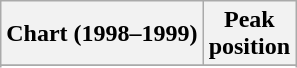<table class="wikitable plainrowheaders">
<tr>
<th>Chart (1998–1999)</th>
<th>Peak<br>position</th>
</tr>
<tr>
</tr>
<tr>
</tr>
<tr>
</tr>
</table>
